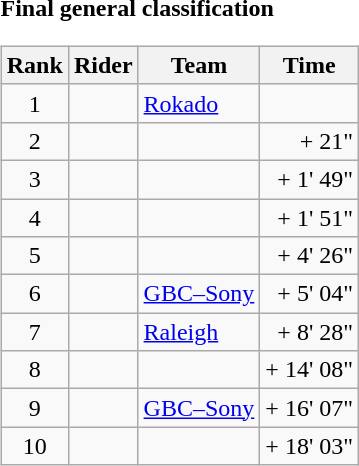<table>
<tr>
<td><strong>Final general classification</strong><br><table class="wikitable">
<tr>
<th scope="col">Rank</th>
<th scope="col">Rider</th>
<th scope="col">Team</th>
<th scope="col">Time</th>
</tr>
<tr>
<td style="text-align:center;">1</td>
<td></td>
<td><a href='#'>Rokado</a></td>
<td style="text-align:right;"></td>
</tr>
<tr>
<td style="text-align:center;">2</td>
<td></td>
<td></td>
<td style="text-align:right;">+ 21"</td>
</tr>
<tr>
<td style="text-align:center;">3</td>
<td></td>
<td></td>
<td style="text-align:right;">+ 1' 49"</td>
</tr>
<tr>
<td style="text-align:center;">4</td>
<td></td>
<td></td>
<td style="text-align:right;">+ 1' 51"</td>
</tr>
<tr>
<td style="text-align:center;">5</td>
<td></td>
<td></td>
<td style="text-align:right;">+ 4' 26"</td>
</tr>
<tr>
<td style="text-align:center;">6</td>
<td></td>
<td><a href='#'>GBC–Sony</a></td>
<td style="text-align:right;">+ 5' 04"</td>
</tr>
<tr>
<td style="text-align:center;">7</td>
<td></td>
<td><a href='#'>Raleigh</a></td>
<td style="text-align:right;">+ 8' 28"</td>
</tr>
<tr>
<td style="text-align:center;">8</td>
<td></td>
<td></td>
<td style="text-align:right;">+ 14' 08"</td>
</tr>
<tr>
<td style="text-align:center;">9</td>
<td></td>
<td><a href='#'>GBC–Sony</a></td>
<td style="text-align:right;">+ 16' 07"</td>
</tr>
<tr>
<td style="text-align:center;">10</td>
<td></td>
<td></td>
<td style="text-align:right;">+ 18' 03"</td>
</tr>
</table>
</td>
</tr>
</table>
